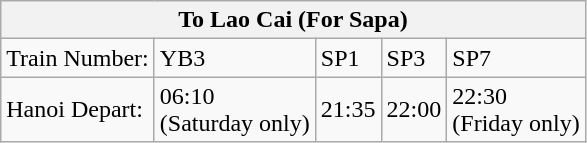<table class="wikitable">
<tr>
<th colspan="5">To Lao Cai (For Sapa)</th>
</tr>
<tr>
<td>Train Number:</td>
<td>YB3</td>
<td>SP1</td>
<td>SP3</td>
<td>SP7</td>
</tr>
<tr>
<td>Hanoi Depart:</td>
<td>06:10<br>(Saturday only)</td>
<td>21:35</td>
<td>22:00</td>
<td>22:30<br>(Friday only)</td>
</tr>
</table>
